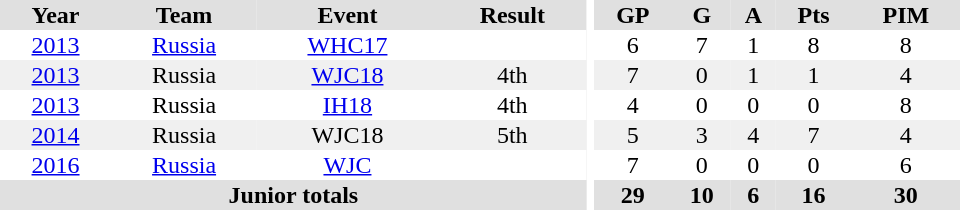<table border="0" cellpadding="1" cellspacing="0" ID="Table3" style="text-align:center; width:40em">
<tr ALIGN="center" bgcolor="#e0e0e0">
<th>Year</th>
<th>Team</th>
<th>Event</th>
<th>Result</th>
<th rowspan="99" bgcolor="#ffffff"></th>
<th>GP</th>
<th>G</th>
<th>A</th>
<th>Pts</th>
<th>PIM</th>
</tr>
<tr>
<td><a href='#'>2013</a></td>
<td><a href='#'>Russia</a></td>
<td><a href='#'>WHC17</a></td>
<td></td>
<td>6</td>
<td>7</td>
<td>1</td>
<td>8</td>
<td>8</td>
</tr>
<tr bgcolor="#f0f0f0">
<td><a href='#'>2013</a></td>
<td>Russia</td>
<td><a href='#'>WJC18</a></td>
<td>4th</td>
<td>7</td>
<td>0</td>
<td>1</td>
<td>1</td>
<td>4</td>
</tr>
<tr>
<td><a href='#'>2013</a></td>
<td>Russia</td>
<td><a href='#'>IH18</a></td>
<td>4th</td>
<td>4</td>
<td>0</td>
<td>0</td>
<td>0</td>
<td>8</td>
</tr>
<tr bgcolor="#f0f0f0">
<td><a href='#'>2014</a></td>
<td>Russia</td>
<td>WJC18</td>
<td>5th</td>
<td>5</td>
<td>3</td>
<td>4</td>
<td>7</td>
<td>4</td>
</tr>
<tr>
<td><a href='#'>2016</a></td>
<td><a href='#'>Russia</a></td>
<td><a href='#'>WJC</a></td>
<td></td>
<td>7</td>
<td>0</td>
<td>0</td>
<td>0</td>
<td>6</td>
</tr>
<tr bgcolor="#e0e0e0">
<th colspan="4">Junior totals</th>
<th>29</th>
<th>10</th>
<th>6</th>
<th>16</th>
<th>30</th>
</tr>
</table>
